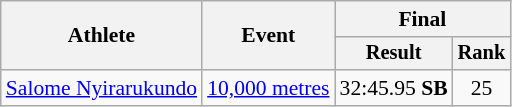<table class="wikitable" style="font-size:90%">
<tr>
<th rowspan="2">Athlete</th>
<th rowspan="2">Event</th>
<th colspan="2">Final</th>
</tr>
<tr style="font-size:95%">
<th>Result</th>
<th>Rank</th>
</tr>
<tr style=text-align:center>
<td style=text-align:left><a href='#'>Salome Nyirarukundo</a></td>
<td style=text-align:left><a href='#'>10,000 metres</a></td>
<td>32:45.95 <strong>SB</strong></td>
<td>25</td>
</tr>
</table>
